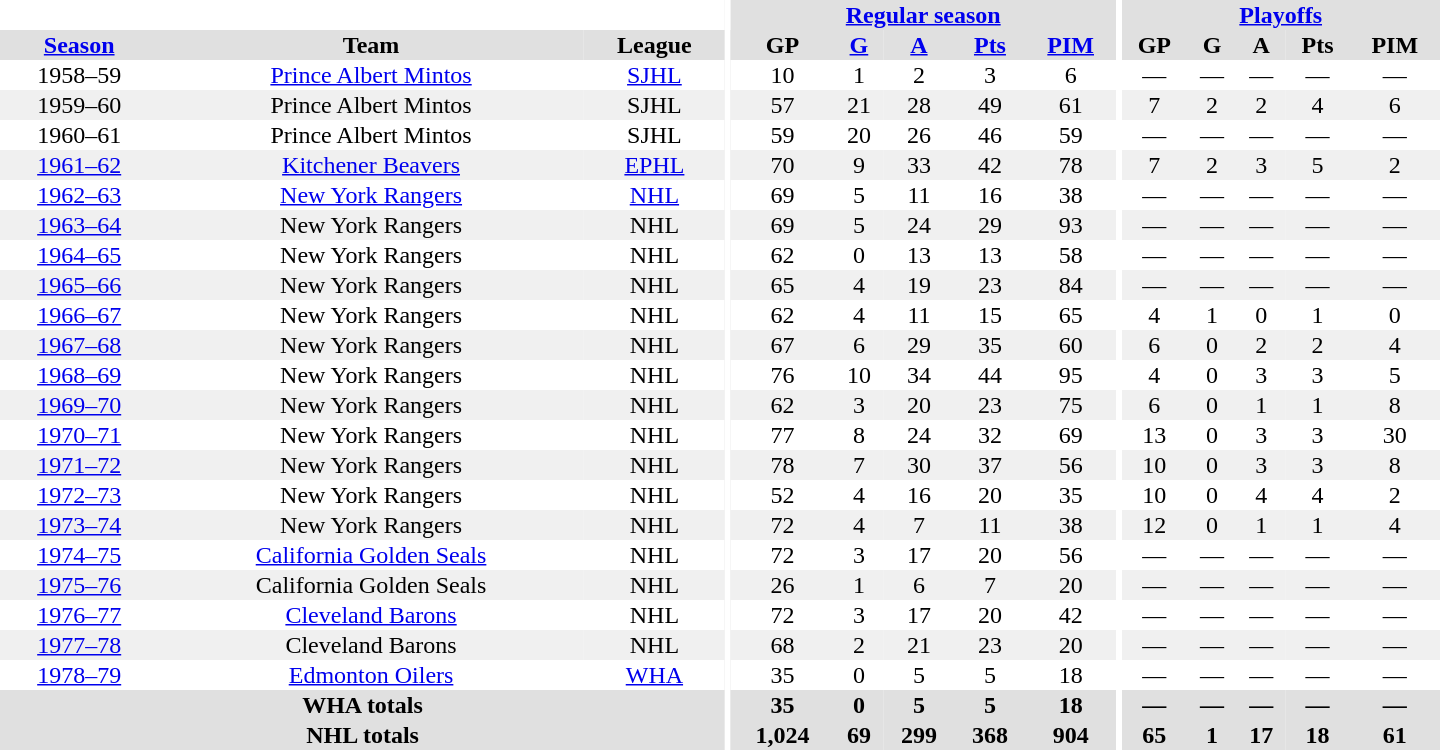<table border="0" cellpadding="1" cellspacing="0" style="text-align:center; width:60em">
<tr bgcolor="#e0e0e0">
<th colspan="3" bgcolor="#ffffff"></th>
<th rowspan="100" bgcolor="#ffffff"></th>
<th colspan="5"><a href='#'>Regular season</a></th>
<th rowspan="100" bgcolor="#ffffff"></th>
<th colspan="5"><a href='#'>Playoffs</a></th>
</tr>
<tr bgcolor="#e0e0e0">
<th><a href='#'>Season</a></th>
<th>Team</th>
<th>League</th>
<th>GP</th>
<th><a href='#'>G</a></th>
<th><a href='#'>A</a></th>
<th><a href='#'>Pts</a></th>
<th><a href='#'>PIM</a></th>
<th>GP</th>
<th>G</th>
<th>A</th>
<th>Pts</th>
<th>PIM</th>
</tr>
<tr>
<td>1958–59</td>
<td><a href='#'>Prince Albert Mintos</a></td>
<td><a href='#'>SJHL</a></td>
<td>10</td>
<td>1</td>
<td>2</td>
<td>3</td>
<td>6</td>
<td>—</td>
<td>—</td>
<td>—</td>
<td>—</td>
<td>—</td>
</tr>
<tr bgcolor="#f0f0f0">
<td>1959–60</td>
<td>Prince Albert Mintos</td>
<td>SJHL</td>
<td>57</td>
<td>21</td>
<td>28</td>
<td>49</td>
<td>61</td>
<td>7</td>
<td>2</td>
<td>2</td>
<td>4</td>
<td>6</td>
</tr>
<tr>
<td>1960–61</td>
<td>Prince Albert Mintos</td>
<td>SJHL</td>
<td>59</td>
<td>20</td>
<td>26</td>
<td>46</td>
<td>59</td>
<td>—</td>
<td>—</td>
<td>—</td>
<td>—</td>
<td>—</td>
</tr>
<tr bgcolor="#f0f0f0">
<td><a href='#'>1961–62</a></td>
<td><a href='#'>Kitchener Beavers</a></td>
<td><a href='#'>EPHL</a></td>
<td>70</td>
<td>9</td>
<td>33</td>
<td>42</td>
<td>78</td>
<td>7</td>
<td>2</td>
<td>3</td>
<td>5</td>
<td>2</td>
</tr>
<tr>
<td><a href='#'>1962–63</a></td>
<td><a href='#'>New York Rangers</a></td>
<td><a href='#'>NHL</a></td>
<td>69</td>
<td>5</td>
<td>11</td>
<td>16</td>
<td>38</td>
<td>—</td>
<td>—</td>
<td>—</td>
<td>—</td>
<td>—</td>
</tr>
<tr bgcolor="#f0f0f0">
<td><a href='#'>1963–64</a></td>
<td>New York Rangers</td>
<td>NHL</td>
<td>69</td>
<td>5</td>
<td>24</td>
<td>29</td>
<td>93</td>
<td>—</td>
<td>—</td>
<td>—</td>
<td>—</td>
<td>—</td>
</tr>
<tr>
<td><a href='#'>1964–65</a></td>
<td>New York Rangers</td>
<td>NHL</td>
<td>62</td>
<td>0</td>
<td>13</td>
<td>13</td>
<td>58</td>
<td>—</td>
<td>—</td>
<td>—</td>
<td>—</td>
<td>—</td>
</tr>
<tr bgcolor="#f0f0f0">
<td><a href='#'>1965–66</a></td>
<td>New York Rangers</td>
<td>NHL</td>
<td>65</td>
<td>4</td>
<td>19</td>
<td>23</td>
<td>84</td>
<td>—</td>
<td>—</td>
<td>—</td>
<td>—</td>
<td>—</td>
</tr>
<tr>
<td><a href='#'>1966–67</a></td>
<td>New York Rangers</td>
<td>NHL</td>
<td>62</td>
<td>4</td>
<td>11</td>
<td>15</td>
<td>65</td>
<td>4</td>
<td>1</td>
<td>0</td>
<td>1</td>
<td>0</td>
</tr>
<tr bgcolor="#f0f0f0">
<td><a href='#'>1967–68</a></td>
<td>New York Rangers</td>
<td>NHL</td>
<td>67</td>
<td>6</td>
<td>29</td>
<td>35</td>
<td>60</td>
<td>6</td>
<td>0</td>
<td>2</td>
<td>2</td>
<td>4</td>
</tr>
<tr>
<td><a href='#'>1968–69</a></td>
<td>New York Rangers</td>
<td>NHL</td>
<td>76</td>
<td>10</td>
<td>34</td>
<td>44</td>
<td>95</td>
<td>4</td>
<td>0</td>
<td>3</td>
<td>3</td>
<td>5</td>
</tr>
<tr bgcolor="#f0f0f0">
<td><a href='#'>1969–70</a></td>
<td>New York Rangers</td>
<td>NHL</td>
<td>62</td>
<td>3</td>
<td>20</td>
<td>23</td>
<td>75</td>
<td>6</td>
<td>0</td>
<td>1</td>
<td>1</td>
<td>8</td>
</tr>
<tr>
<td><a href='#'>1970–71</a></td>
<td>New York Rangers</td>
<td>NHL</td>
<td>77</td>
<td>8</td>
<td>24</td>
<td>32</td>
<td>69</td>
<td>13</td>
<td>0</td>
<td>3</td>
<td>3</td>
<td>30</td>
</tr>
<tr bgcolor="#f0f0f0">
<td><a href='#'>1971–72</a></td>
<td>New York Rangers</td>
<td>NHL</td>
<td>78</td>
<td>7</td>
<td>30</td>
<td>37</td>
<td>56</td>
<td>10</td>
<td>0</td>
<td>3</td>
<td>3</td>
<td>8</td>
</tr>
<tr>
<td><a href='#'>1972–73</a></td>
<td>New York Rangers</td>
<td>NHL</td>
<td>52</td>
<td>4</td>
<td>16</td>
<td>20</td>
<td>35</td>
<td>10</td>
<td>0</td>
<td>4</td>
<td>4</td>
<td>2</td>
</tr>
<tr bgcolor="#f0f0f0">
<td><a href='#'>1973–74</a></td>
<td>New York Rangers</td>
<td>NHL</td>
<td>72</td>
<td>4</td>
<td>7</td>
<td>11</td>
<td>38</td>
<td>12</td>
<td>0</td>
<td>1</td>
<td>1</td>
<td>4</td>
</tr>
<tr>
<td><a href='#'>1974–75</a></td>
<td><a href='#'>California Golden Seals</a></td>
<td>NHL</td>
<td>72</td>
<td>3</td>
<td>17</td>
<td>20</td>
<td>56</td>
<td>—</td>
<td>—</td>
<td>—</td>
<td>—</td>
<td>—</td>
</tr>
<tr bgcolor="#f0f0f0">
<td><a href='#'>1975–76</a></td>
<td>California Golden Seals</td>
<td>NHL</td>
<td>26</td>
<td>1</td>
<td>6</td>
<td>7</td>
<td>20</td>
<td>—</td>
<td>—</td>
<td>—</td>
<td>—</td>
<td>—</td>
</tr>
<tr>
<td><a href='#'>1976–77</a></td>
<td><a href='#'>Cleveland Barons</a></td>
<td>NHL</td>
<td>72</td>
<td>3</td>
<td>17</td>
<td>20</td>
<td>42</td>
<td>—</td>
<td>—</td>
<td>—</td>
<td>—</td>
<td>—</td>
</tr>
<tr bgcolor="#f0f0f0">
<td><a href='#'>1977–78</a></td>
<td>Cleveland Barons</td>
<td>NHL</td>
<td>68</td>
<td>2</td>
<td>21</td>
<td>23</td>
<td>20</td>
<td>—</td>
<td>—</td>
<td>—</td>
<td>—</td>
<td>—</td>
</tr>
<tr>
<td><a href='#'>1978–79</a></td>
<td><a href='#'>Edmonton Oilers</a></td>
<td><a href='#'>WHA</a></td>
<td>35</td>
<td>0</td>
<td>5</td>
<td>5</td>
<td>18</td>
<td>—</td>
<td>—</td>
<td>—</td>
<td>—</td>
<td>—</td>
</tr>
<tr bgcolor="#e0e0e0">
<th colspan="3">WHA totals</th>
<th>35</th>
<th>0</th>
<th>5</th>
<th>5</th>
<th>18</th>
<th>—</th>
<th>—</th>
<th>—</th>
<th>—</th>
<th>—</th>
</tr>
<tr bgcolor="#e0e0e0">
<th colspan="3">NHL totals</th>
<th>1,024</th>
<th>69</th>
<th>299</th>
<th>368</th>
<th>904</th>
<th>65</th>
<th>1</th>
<th>17</th>
<th>18</th>
<th>61</th>
</tr>
</table>
